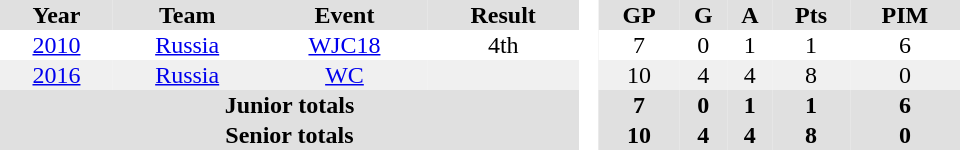<table border="0" cellpadding="1" cellspacing="0" style="text-align:center; width:40em">
<tr ALIGN="center" bgcolor="#e0e0e0">
<th>Year</th>
<th>Team</th>
<th>Event</th>
<th>Result</th>
<th rowspan="99" bgcolor="#ffffff"> </th>
<th>GP</th>
<th>G</th>
<th>A</th>
<th>Pts</th>
<th>PIM</th>
</tr>
<tr>
<td><a href='#'>2010</a></td>
<td><a href='#'>Russia</a></td>
<td><a href='#'>WJC18</a></td>
<td>4th</td>
<td>7</td>
<td>0</td>
<td>1</td>
<td>1</td>
<td>6</td>
</tr>
<tr bgcolor="#f0f0f0">
<td><a href='#'>2016</a></td>
<td><a href='#'>Russia</a></td>
<td><a href='#'>WC</a></td>
<td></td>
<td>10</td>
<td>4</td>
<td>4</td>
<td>8</td>
<td>0</td>
</tr>
<tr bgcolor="#e0e0e0">
<th colspan="4">Junior totals</th>
<th>7</th>
<th>0</th>
<th>1</th>
<th>1</th>
<th>6</th>
</tr>
<tr bgcolor="#e0e0e0">
<th colspan="4">Senior totals</th>
<th>10</th>
<th>4</th>
<th>4</th>
<th>8</th>
<th>0</th>
</tr>
</table>
